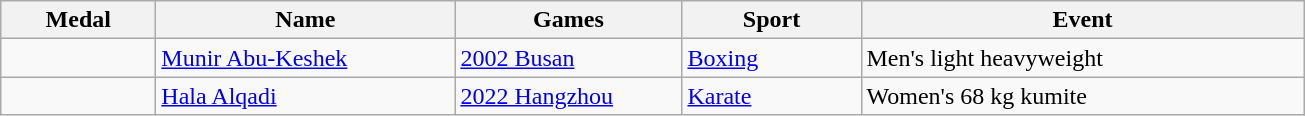<table class="wikitable">
<tr>
<th style="width:6em">Medal</th>
<th style="width:12em">Name</th>
<th style="width:9em">Games</th>
<th style="width:7em">Sport</th>
<th style="width:18em">Event</th>
</tr>
<tr>
<td></td>
<td><a href='#'>Munir Abu-Keshek</a></td>
<td><a href='#'>2002 Busan</a></td>
<td><a href='#'>Boxing</a></td>
<td>Men's light heavyweight</td>
</tr>
<tr>
<td></td>
<td><a href='#'>Hala Alqadi</a></td>
<td><a href='#'>2022 Hangzhou</a></td>
<td><a href='#'>Karate</a></td>
<td>Women's 68 kg kumite</td>
</tr>
</table>
